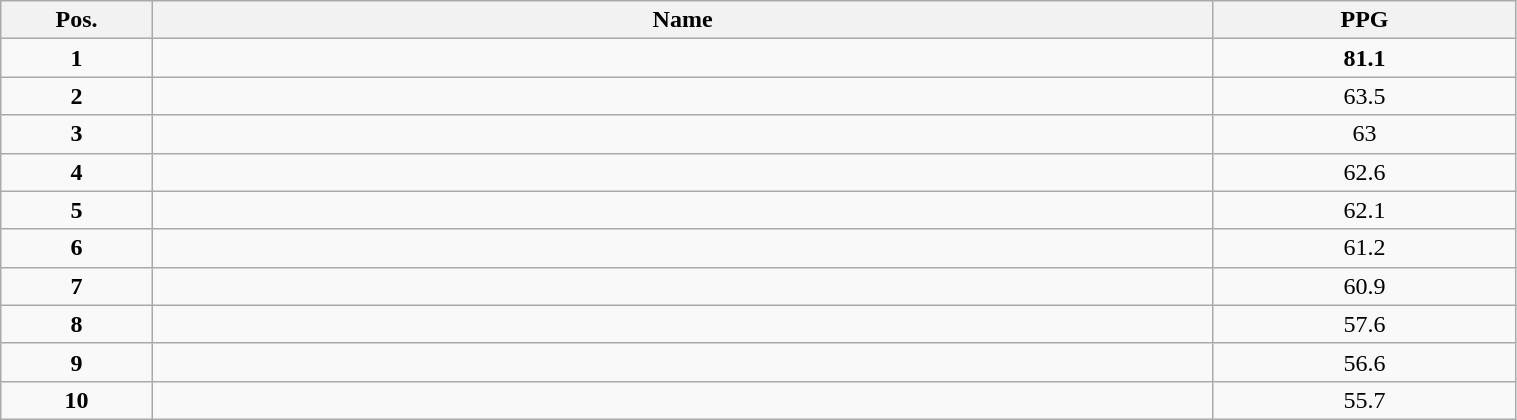<table class="wikitable" style="width:80%;">
<tr>
<th style="width:10%;">Pos.</th>
<th style="width:70%;">Name</th>
<th style="width:20%;">PPG</th>
</tr>
<tr>
<td align=center><strong>1</strong></td>
<td><strong></strong></td>
<td align=center><strong>81.1</strong></td>
</tr>
<tr>
<td align=center><strong>2</strong></td>
<td></td>
<td align=center>63.5</td>
</tr>
<tr>
<td align=center><strong>3</strong></td>
<td></td>
<td align=center>63</td>
</tr>
<tr>
<td align=center><strong>4</strong></td>
<td></td>
<td align=center>62.6</td>
</tr>
<tr>
<td align=center><strong>5</strong></td>
<td></td>
<td align=center>62.1</td>
</tr>
<tr>
<td align=center><strong>6</strong></td>
<td></td>
<td align=center>61.2</td>
</tr>
<tr>
<td align=center><strong>7</strong></td>
<td></td>
<td align=center>60.9</td>
</tr>
<tr>
<td align=center><strong>8</strong></td>
<td></td>
<td align=center>57.6</td>
</tr>
<tr>
<td align=center><strong>9</strong></td>
<td></td>
<td align=center>56.6</td>
</tr>
<tr>
<td align=center><strong>10</strong></td>
<td></td>
<td align=center>55.7</td>
</tr>
</table>
